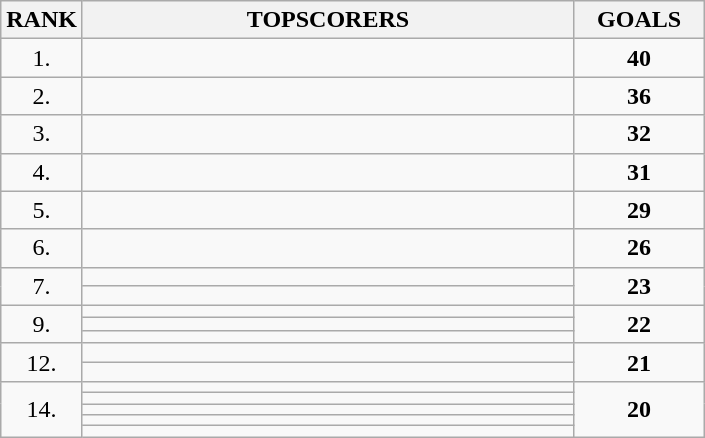<table class="wikitable">
<tr>
<th>RANK</th>
<th style="width: 20em">TOPSCORERS</th>
<th style="width: 5em">GOALS</th>
</tr>
<tr>
<td align="center">1.</td>
<td></td>
<td align="center"><strong>40</strong></td>
</tr>
<tr>
<td align="center">2.</td>
<td></td>
<td align="center"><strong>36</strong></td>
</tr>
<tr>
<td align="center">3.</td>
<td></td>
<td align="center"><strong>32</strong></td>
</tr>
<tr>
<td align="center">4.</td>
<td></td>
<td align="center"><strong>31</strong></td>
</tr>
<tr>
<td align="center">5.</td>
<td></td>
<td align="center"><strong>29</strong></td>
</tr>
<tr>
<td align="center">6.</td>
<td></td>
<td align="center"><strong>26</strong></td>
</tr>
<tr>
<td rowspan=2 align="center">7.</td>
<td></td>
<td rowspan=2 align="center"><strong>23</strong></td>
</tr>
<tr>
<td></td>
</tr>
<tr>
<td rowspan=3 align="center">9.</td>
<td></td>
<td rowspan=3 align="center"><strong>22</strong></td>
</tr>
<tr>
<td></td>
</tr>
<tr>
<td></td>
</tr>
<tr>
<td rowspan=2 align="center">12.</td>
<td></td>
<td rowspan=2 align="center"><strong>21</strong></td>
</tr>
<tr>
<td></td>
</tr>
<tr>
<td rowspan=5 align="center">14.</td>
<td></td>
<td rowspan=5 align="center"><strong>20</strong></td>
</tr>
<tr>
<td></td>
</tr>
<tr>
<td></td>
</tr>
<tr>
<td></td>
</tr>
<tr>
<td></td>
</tr>
</table>
